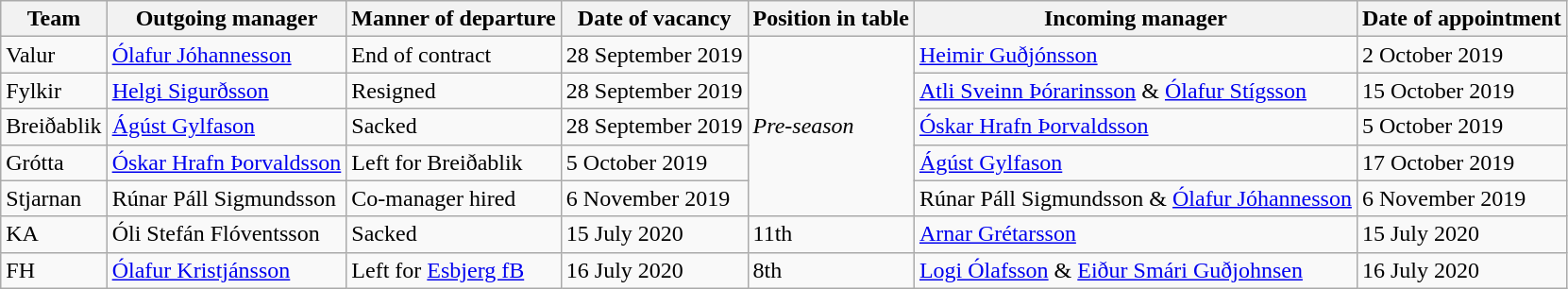<table class="wikitable sortable">
<tr>
<th>Team</th>
<th>Outgoing manager</th>
<th>Manner of departure</th>
<th>Date of vacancy</th>
<th>Position in table</th>
<th>Incoming manager</th>
<th>Date of appointment</th>
</tr>
<tr>
<td>Valur</td>
<td> <a href='#'>Ólafur Jóhannesson</a></td>
<td>End of contract</td>
<td>28 September 2019</td>
<td rowspan=5><em>Pre-season</em></td>
<td> <a href='#'>Heimir Guðjónsson</a></td>
<td>2 October 2019</td>
</tr>
<tr>
<td>Fylkir</td>
<td> <a href='#'>Helgi Sigurðsson</a></td>
<td>Resigned</td>
<td>28 September 2019</td>
<td> <a href='#'>Atli Sveinn Þórarinsson</a> &  <a href='#'>Ólafur Stígsson</a></td>
<td>15 October 2019</td>
</tr>
<tr>
<td>Breiðablik</td>
<td> <a href='#'>Ágúst Gylfason</a></td>
<td>Sacked</td>
<td>28 September 2019</td>
<td> <a href='#'>Óskar Hrafn Þorvaldsson</a></td>
<td>5 October 2019</td>
</tr>
<tr>
<td>Grótta</td>
<td> <a href='#'>Óskar Hrafn Þorvaldsson</a></td>
<td>Left for Breiðablik</td>
<td>5 October 2019</td>
<td> <a href='#'>Ágúst Gylfason</a></td>
<td>17 October 2019</td>
</tr>
<tr>
<td>Stjarnan</td>
<td> Rúnar Páll Sigmundsson</td>
<td>Co-manager hired</td>
<td>6 November 2019</td>
<td> Rúnar Páll Sigmundsson &  <a href='#'>Ólafur Jóhannesson</a></td>
<td>6 November 2019</td>
</tr>
<tr>
<td>KA</td>
<td> Óli Stefán Flóventsson</td>
<td>Sacked</td>
<td>15 July 2020</td>
<td>11th</td>
<td> <a href='#'>Arnar Grétarsson</a></td>
<td>15 July 2020</td>
</tr>
<tr>
<td>FH</td>
<td> <a href='#'>Ólafur Kristjánsson</a></td>
<td>Left for <a href='#'>Esbjerg fB</a></td>
<td>16 July 2020</td>
<td>8th</td>
<td> <a href='#'>Logi Ólafsson</a> &  <a href='#'>Eiður Smári Guðjohnsen</a></td>
<td>16 July 2020</td>
</tr>
</table>
